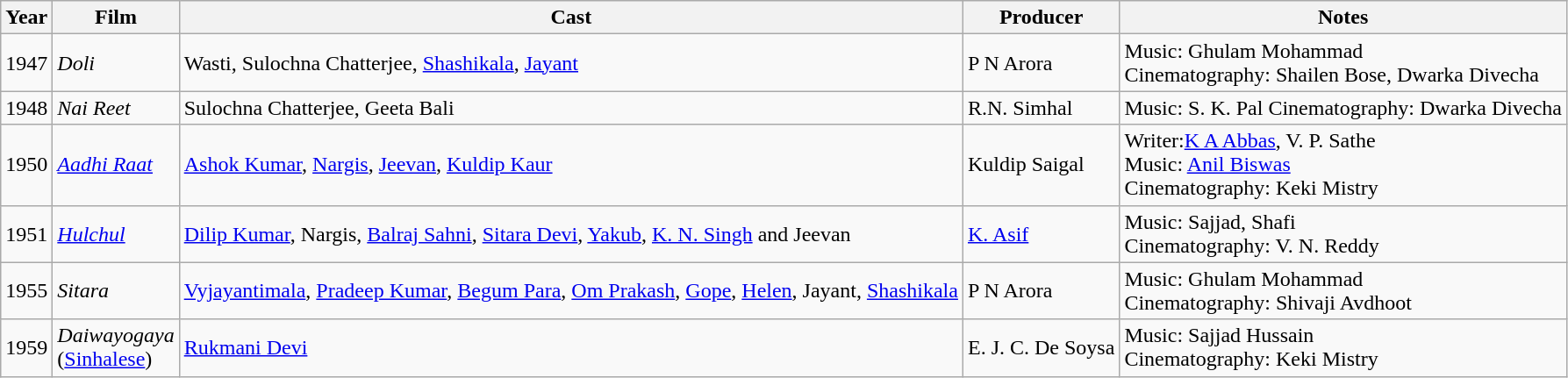<table class="wikitable">
<tr>
<th>Year</th>
<th>Film</th>
<th>Cast</th>
<th>Producer</th>
<th>Notes</th>
</tr>
<tr>
<td>1947</td>
<td><em>Doli</em></td>
<td>Wasti, Sulochna Chatterjee, <a href='#'>Shashikala</a>, <a href='#'>Jayant</a></td>
<td>P N Arora</td>
<td>Music: Ghulam Mohammad<br>Cinematography: Shailen Bose, Dwarka Divecha</td>
</tr>
<tr>
<td>1948</td>
<td><em>Nai Reet</em></td>
<td>Sulochna Chatterjee, Geeta Bali</td>
<td>R.N. Simhal</td>
<td>Music: S. K. Pal Cinematography: Dwarka Divecha</td>
</tr>
<tr>
<td>1950</td>
<td><em><a href='#'>Aadhi Raat</a></em></td>
<td><a href='#'>Ashok Kumar</a>, <a href='#'>Nargis</a>, <a href='#'>Jeevan</a>, <a href='#'>Kuldip Kaur</a></td>
<td>Kuldip Saigal</td>
<td>Writer:<a href='#'>K A Abbas</a>, V. P. Sathe<br>Music: <a href='#'>Anil Biswas</a><br>Cinematography: Keki Mistry</td>
</tr>
<tr>
<td>1951</td>
<td><em><a href='#'>Hulchul</a></em></td>
<td><a href='#'>Dilip Kumar</a>, Nargis, <a href='#'>Balraj Sahni</a>, <a href='#'>Sitara Devi</a>, <a href='#'>Yakub</a>, <a href='#'>K. N. Singh</a> and Jeevan</td>
<td><a href='#'>K. Asif</a></td>
<td>Music: Sajjad, Shafi<br>Cinematography: V. N. Reddy</td>
</tr>
<tr>
<td>1955</td>
<td><em>Sitara</em></td>
<td><a href='#'>Vyjayantimala</a>, <a href='#'>Pradeep Kumar</a>, <a href='#'>Begum Para</a>, <a href='#'>Om Prakash</a>, <a href='#'>Gope</a>, <a href='#'>Helen</a>, Jayant, <a href='#'>Shashikala</a></td>
<td>P N Arora</td>
<td>Music: Ghulam Mohammad<br>Cinematography: Shivaji Avdhoot</td>
</tr>
<tr>
<td>1959</td>
<td><em>Daiwayogaya</em><br>(<a href='#'>Sinhalese</a>)</td>
<td><a href='#'>Rukmani Devi</a></td>
<td>E. J. C. De Soysa</td>
<td>Music: Sajjad Hussain<br>Cinematography: Keki Mistry</td>
</tr>
</table>
